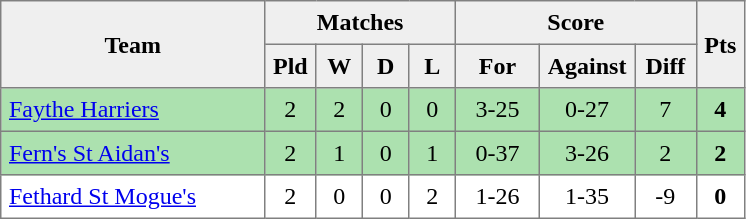<table style=border-collapse:collapse border=1 cellspacing=0 cellpadding=5>
<tr align=center bgcolor=#efefef>
<th rowspan=2 width=165>Team</th>
<th colspan=4>Matches</th>
<th colspan=3>Score</th>
<th rowspan=2width=20>Pts</th>
</tr>
<tr align=center bgcolor=#efefef>
<th width=20>Pld</th>
<th width=20>W</th>
<th width=20>D</th>
<th width=20>L</th>
<th width=45>For</th>
<th width=45>Against</th>
<th width=30>Diff</th>
</tr>
<tr align=center style="background:#ACE1AF;">
<td style="text-align:left;"><a href='#'>Faythe Harriers</a></td>
<td>2</td>
<td>2</td>
<td>0</td>
<td>0</td>
<td>3-25</td>
<td>0-27</td>
<td>7</td>
<td><strong>4</strong></td>
</tr>
<tr align=center style="background:#ACE1AF;">
<td style="text-align:left;"><a href='#'>Fern's St Aidan's</a></td>
<td>2</td>
<td>1</td>
<td>0</td>
<td>1</td>
<td>0-37</td>
<td>3-26</td>
<td>2</td>
<td><strong>2</strong></td>
</tr>
<tr align=center>
<td style="text-align:left;"><a href='#'>Fethard St Mogue's</a></td>
<td>2</td>
<td>0</td>
<td>0</td>
<td>2</td>
<td>1-26</td>
<td>1-35</td>
<td>-9</td>
<td><strong>0</strong></td>
</tr>
</table>
